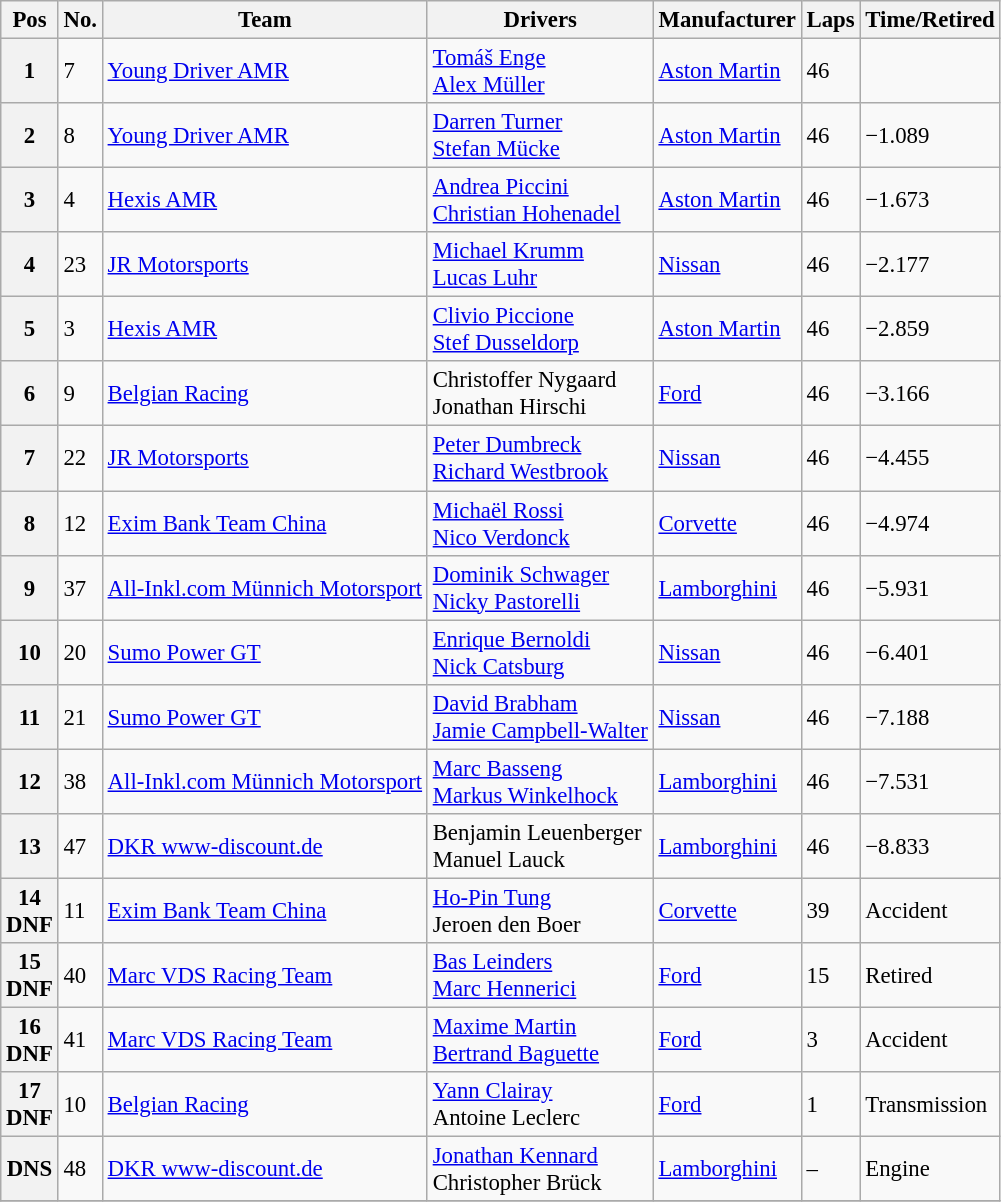<table class="wikitable" style="font-size: 95%;">
<tr>
<th>Pos</th>
<th>No.</th>
<th>Team</th>
<th>Drivers</th>
<th>Manufacturer</th>
<th>Laps</th>
<th>Time/Retired</th>
</tr>
<tr>
<th>1</th>
<td>7</td>
<td> <a href='#'>Young Driver AMR</a></td>
<td> <a href='#'>Tomáš Enge</a><br> <a href='#'>Alex Müller</a></td>
<td><a href='#'>Aston Martin</a></td>
<td>46</td>
<td></td>
</tr>
<tr>
<th>2</th>
<td>8</td>
<td> <a href='#'>Young Driver AMR</a></td>
<td> <a href='#'>Darren Turner</a><br> <a href='#'>Stefan Mücke</a></td>
<td><a href='#'>Aston Martin</a></td>
<td>46</td>
<td>−1.089</td>
</tr>
<tr>
<th>3</th>
<td>4</td>
<td> <a href='#'>Hexis AMR</a></td>
<td> <a href='#'>Andrea Piccini</a><br> <a href='#'>Christian Hohenadel</a></td>
<td><a href='#'>Aston Martin</a></td>
<td>46</td>
<td>−1.673</td>
</tr>
<tr>
<th>4</th>
<td>23</td>
<td> <a href='#'>JR Motorsports</a></td>
<td> <a href='#'>Michael Krumm</a><br> <a href='#'>Lucas Luhr</a></td>
<td><a href='#'>Nissan</a></td>
<td>46</td>
<td>−2.177</td>
</tr>
<tr>
<th>5</th>
<td>3</td>
<td> <a href='#'>Hexis AMR</a></td>
<td> <a href='#'>Clivio Piccione</a><br> <a href='#'>Stef Dusseldorp</a></td>
<td><a href='#'>Aston Martin</a></td>
<td>46</td>
<td>−2.859</td>
</tr>
<tr>
<th>6</th>
<td>9</td>
<td> <a href='#'>Belgian Racing</a></td>
<td> Christoffer Nygaard<br> Jonathan Hirschi</td>
<td><a href='#'>Ford</a></td>
<td>46</td>
<td>−3.166</td>
</tr>
<tr>
<th>7</th>
<td>22</td>
<td> <a href='#'>JR Motorsports</a></td>
<td> <a href='#'>Peter Dumbreck</a><br> <a href='#'>Richard Westbrook</a></td>
<td><a href='#'>Nissan</a></td>
<td>46</td>
<td>−4.455</td>
</tr>
<tr>
<th>8</th>
<td>12</td>
<td> <a href='#'>Exim Bank Team China</a></td>
<td> <a href='#'>Michaël Rossi</a><br> <a href='#'>Nico Verdonck</a></td>
<td><a href='#'>Corvette</a></td>
<td>46</td>
<td>−4.974</td>
</tr>
<tr>
<th>9</th>
<td>37</td>
<td> <a href='#'>All-Inkl.com Münnich Motorsport</a></td>
<td> <a href='#'>Dominik Schwager</a><br> <a href='#'>Nicky Pastorelli</a></td>
<td><a href='#'>Lamborghini</a></td>
<td>46</td>
<td>−5.931</td>
</tr>
<tr>
<th>10</th>
<td>20</td>
<td> <a href='#'>Sumo Power GT</a></td>
<td> <a href='#'>Enrique Bernoldi</a><br> <a href='#'>Nick Catsburg</a></td>
<td><a href='#'>Nissan</a></td>
<td>46</td>
<td>−6.401</td>
</tr>
<tr>
<th>11</th>
<td>21</td>
<td> <a href='#'>Sumo Power GT</a></td>
<td> <a href='#'>David Brabham</a><br> <a href='#'>Jamie Campbell-Walter</a></td>
<td><a href='#'>Nissan</a></td>
<td>46</td>
<td>−7.188</td>
</tr>
<tr>
<th>12</th>
<td>38</td>
<td> <a href='#'>All-Inkl.com Münnich Motorsport</a></td>
<td> <a href='#'>Marc Basseng</a><br> <a href='#'>Markus Winkelhock</a></td>
<td><a href='#'>Lamborghini</a></td>
<td>46</td>
<td>−7.531</td>
</tr>
<tr>
<th>13</th>
<td>47</td>
<td> <a href='#'>DKR www-discount.de</a></td>
<td> Benjamin Leuenberger<br> Manuel Lauck</td>
<td><a href='#'>Lamborghini</a></td>
<td>46</td>
<td>−8.833</td>
</tr>
<tr>
<th>14<br>DNF</th>
<td>11</td>
<td> <a href='#'>Exim Bank Team China</a></td>
<td> <a href='#'>Ho-Pin Tung</a><br> Jeroen den Boer</td>
<td><a href='#'>Corvette</a></td>
<td>39</td>
<td>Accident</td>
</tr>
<tr>
<th>15<br>DNF</th>
<td>40</td>
<td> <a href='#'>Marc VDS Racing Team</a></td>
<td> <a href='#'>Bas Leinders</a><br> <a href='#'>Marc Hennerici</a></td>
<td><a href='#'>Ford</a></td>
<td>15</td>
<td>Retired</td>
</tr>
<tr>
<th>16<br>DNF</th>
<td>41</td>
<td> <a href='#'>Marc VDS Racing Team</a></td>
<td> <a href='#'>Maxime Martin</a><br> <a href='#'>Bertrand Baguette</a></td>
<td><a href='#'>Ford</a></td>
<td>3</td>
<td>Accident</td>
</tr>
<tr>
<th>17<br>DNF</th>
<td>10</td>
<td> <a href='#'>Belgian Racing</a></td>
<td> <a href='#'>Yann Clairay</a><br> Antoine Leclerc</td>
<td><a href='#'>Ford</a></td>
<td>1</td>
<td>Transmission</td>
</tr>
<tr>
<th>DNS</th>
<td>48</td>
<td> <a href='#'>DKR www-discount.de</a></td>
<td> <a href='#'>Jonathan Kennard</a><br> Christopher Brück</td>
<td><a href='#'>Lamborghini</a></td>
<td>–</td>
<td>Engine</td>
</tr>
<tr>
</tr>
</table>
